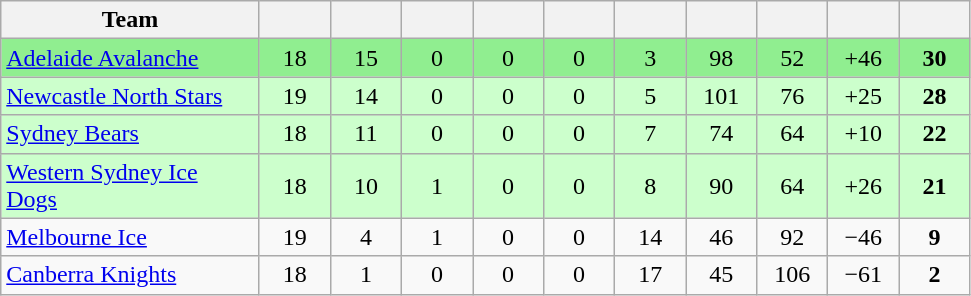<table class="wikitable" style="text-align:center;">
<tr>
<th width=165>Team</th>
<th width=40></th>
<th width=40></th>
<th width=40></th>
<th width=40></th>
<th width=40></th>
<th width=40></th>
<th width=40></th>
<th width=40></th>
<th width=40></th>
<th width=40></th>
</tr>
<tr style="background:#90EE90;">
<td style="text-align:left;"><a href='#'>Adelaide Avalanche</a></td>
<td>18</td>
<td>15</td>
<td>0</td>
<td>0</td>
<td>0</td>
<td>3</td>
<td>98</td>
<td>52</td>
<td>+46</td>
<td><strong>30</strong></td>
</tr>
<tr style="background:#ccffcc;">
<td style="text-align:left;"><a href='#'>Newcastle North Stars</a></td>
<td>19</td>
<td>14</td>
<td>0</td>
<td>0</td>
<td>0</td>
<td>5</td>
<td>101</td>
<td>76</td>
<td>+25</td>
<td><strong>28</strong></td>
</tr>
<tr style="background:#ccffcc;">
<td style="text-align:left;"><a href='#'>Sydney Bears</a></td>
<td>18</td>
<td>11</td>
<td>0</td>
<td>0</td>
<td>0</td>
<td>7</td>
<td>74</td>
<td>64</td>
<td>+10</td>
<td><strong>22</strong></td>
</tr>
<tr style="background:#ccffcc;">
<td style="text-align:left;"><a href='#'>Western Sydney Ice Dogs</a></td>
<td>18</td>
<td>10</td>
<td>1</td>
<td>0</td>
<td>0</td>
<td>8</td>
<td>90</td>
<td>64</td>
<td>+26</td>
<td><strong>21</strong></td>
</tr>
<tr>
<td style="text-align:left;"><a href='#'>Melbourne Ice</a></td>
<td>19</td>
<td>4</td>
<td>1</td>
<td>0</td>
<td>0</td>
<td>14</td>
<td>46</td>
<td>92</td>
<td>−46</td>
<td><strong>9</strong></td>
</tr>
<tr>
<td style="text-align:left;"><a href='#'>Canberra Knights</a></td>
<td>18</td>
<td>1</td>
<td>0</td>
<td>0</td>
<td>0</td>
<td>17</td>
<td>45</td>
<td>106</td>
<td>−61</td>
<td><strong>2</strong></td>
</tr>
</table>
